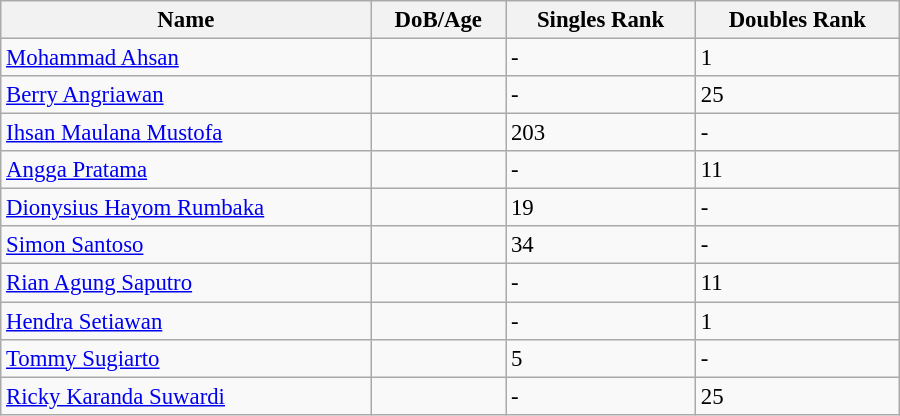<table class="wikitable"  style="width:600px; font-size:95%;">
<tr>
<th align="left">Name</th>
<th align="left">DoB/Age</th>
<th align="left">Singles Rank</th>
<th align="left">Doubles Rank</th>
</tr>
<tr>
<td><a href='#'>Mohammad Ahsan</a></td>
<td></td>
<td>-</td>
<td>1</td>
</tr>
<tr>
<td><a href='#'>Berry Angriawan</a></td>
<td></td>
<td>-</td>
<td>25</td>
</tr>
<tr>
<td><a href='#'>Ihsan Maulana Mustofa</a></td>
<td></td>
<td>203</td>
<td>-</td>
</tr>
<tr>
<td><a href='#'>Angga Pratama</a></td>
<td></td>
<td>-</td>
<td>11</td>
</tr>
<tr>
<td><a href='#'>Dionysius Hayom Rumbaka</a></td>
<td></td>
<td>19</td>
<td>-</td>
</tr>
<tr>
<td><a href='#'>Simon Santoso</a></td>
<td></td>
<td>34</td>
<td>-</td>
</tr>
<tr>
<td><a href='#'>Rian Agung Saputro</a></td>
<td></td>
<td>-</td>
<td>11</td>
</tr>
<tr>
<td><a href='#'>Hendra Setiawan</a></td>
<td></td>
<td>-</td>
<td>1</td>
</tr>
<tr>
<td><a href='#'>Tommy Sugiarto</a></td>
<td></td>
<td>5</td>
<td>-</td>
</tr>
<tr>
<td><a href='#'>Ricky Karanda Suwardi</a></td>
<td></td>
<td>-</td>
<td>25</td>
</tr>
</table>
